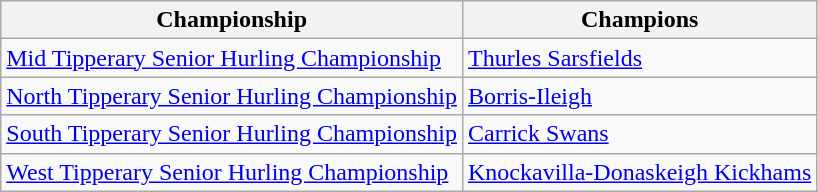<table class=wikitable>
<tr>
<th>Championship</th>
<th>Champions</th>
</tr>
<tr>
<td><a href='#'>Mid Tipperary Senior Hurling Championship</a></td>
<td><a href='#'>Thurles Sarsfields</a></td>
</tr>
<tr>
<td><a href='#'>North Tipperary Senior Hurling Championship</a></td>
<td><a href='#'>Borris-Ileigh</a></td>
</tr>
<tr>
<td><a href='#'>South Tipperary Senior Hurling Championship</a></td>
<td><a href='#'>Carrick Swans</a></td>
</tr>
<tr>
<td><a href='#'>West Tipperary Senior Hurling Championship</a></td>
<td><a href='#'>Knockavilla-Donaskeigh Kickhams</a></td>
</tr>
</table>
